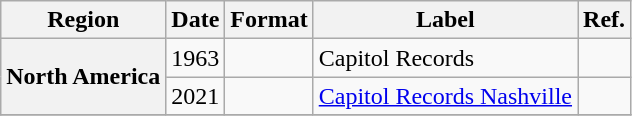<table class="wikitable plainrowheaders">
<tr>
<th scope="col">Region</th>
<th scope="col">Date</th>
<th scope="col">Format</th>
<th scope="col">Label</th>
<th scope="col">Ref.</th>
</tr>
<tr>
<th scope="row" rowspan="2">North America</th>
<td>1963</td>
<td></td>
<td>Capitol Records</td>
<td></td>
</tr>
<tr>
<td>2021</td>
<td></td>
<td><a href='#'>Capitol Records Nashville</a></td>
<td></td>
</tr>
<tr>
</tr>
</table>
